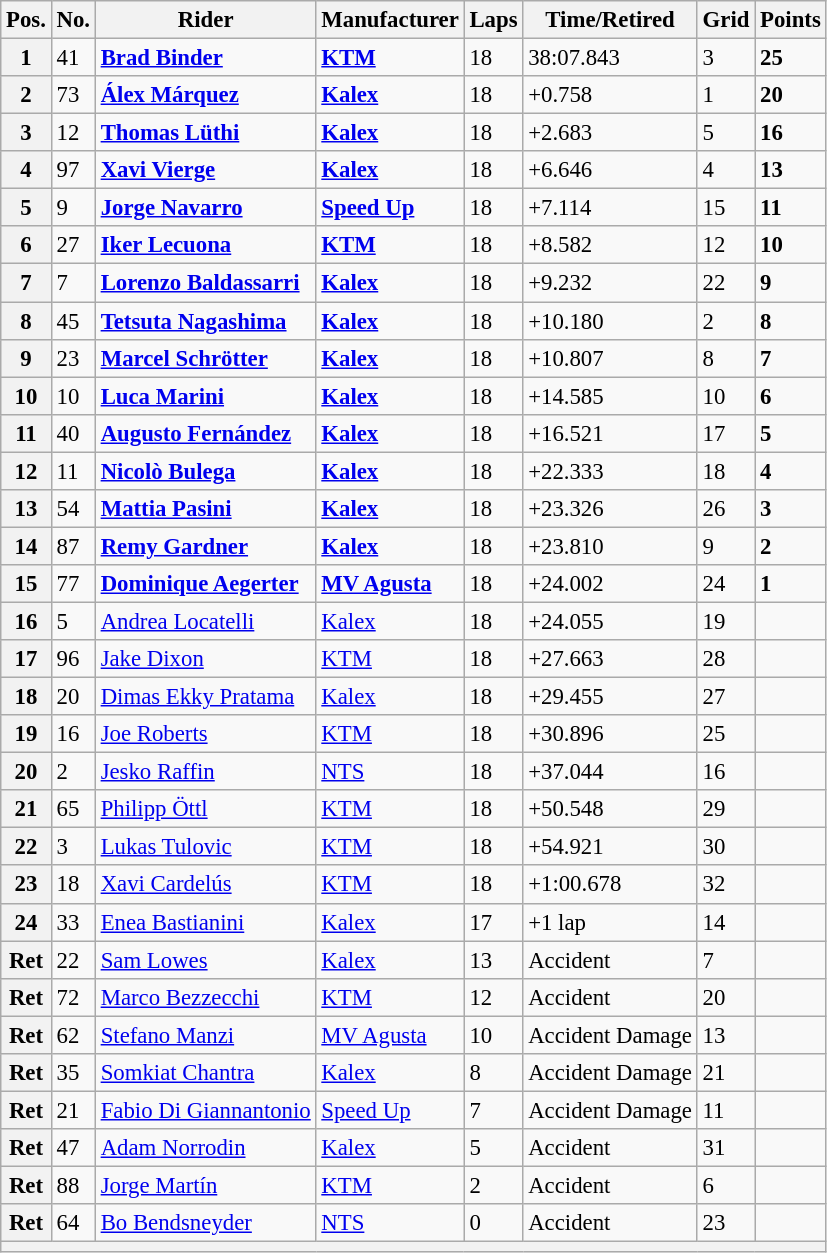<table class="wikitable" style="font-size: 95%;">
<tr>
<th>Pos.</th>
<th>No.</th>
<th>Rider</th>
<th>Manufacturer</th>
<th>Laps</th>
<th>Time/Retired</th>
<th>Grid</th>
<th>Points</th>
</tr>
<tr>
<th>1</th>
<td>41</td>
<td> <strong><a href='#'>Brad Binder</a></strong></td>
<td><strong><a href='#'>KTM</a></strong></td>
<td>18</td>
<td>38:07.843</td>
<td>3</td>
<td><strong>25</strong></td>
</tr>
<tr>
<th>2</th>
<td>73</td>
<td> <strong><a href='#'>Álex Márquez</a></strong></td>
<td><strong><a href='#'>Kalex</a></strong></td>
<td>18</td>
<td>+0.758</td>
<td>1</td>
<td><strong>20</strong></td>
</tr>
<tr>
<th>3</th>
<td>12</td>
<td> <strong><a href='#'>Thomas Lüthi</a></strong></td>
<td><strong><a href='#'>Kalex</a></strong></td>
<td>18</td>
<td>+2.683</td>
<td>5</td>
<td><strong>16</strong></td>
</tr>
<tr>
<th>4</th>
<td>97</td>
<td> <strong><a href='#'>Xavi Vierge</a></strong></td>
<td><strong><a href='#'>Kalex</a></strong></td>
<td>18</td>
<td>+6.646</td>
<td>4</td>
<td><strong>13</strong></td>
</tr>
<tr>
<th>5</th>
<td>9</td>
<td> <strong><a href='#'>Jorge Navarro</a></strong></td>
<td><strong><a href='#'>Speed Up</a></strong></td>
<td>18</td>
<td>+7.114</td>
<td>15</td>
<td><strong>11</strong></td>
</tr>
<tr>
<th>6</th>
<td>27</td>
<td> <strong><a href='#'>Iker Lecuona</a></strong></td>
<td><strong><a href='#'>KTM</a></strong></td>
<td>18</td>
<td>+8.582</td>
<td>12</td>
<td><strong>10</strong></td>
</tr>
<tr>
<th>7</th>
<td>7</td>
<td> <strong><a href='#'>Lorenzo Baldassarri</a></strong></td>
<td><strong><a href='#'>Kalex</a></strong></td>
<td>18</td>
<td>+9.232</td>
<td>22</td>
<td><strong>9</strong></td>
</tr>
<tr>
<th>8</th>
<td>45</td>
<td> <strong><a href='#'>Tetsuta Nagashima</a></strong></td>
<td><strong><a href='#'>Kalex</a></strong></td>
<td>18</td>
<td>+10.180</td>
<td>2</td>
<td><strong>8</strong></td>
</tr>
<tr>
<th>9</th>
<td>23</td>
<td> <strong><a href='#'>Marcel Schrötter</a></strong></td>
<td><strong><a href='#'>Kalex</a></strong></td>
<td>18</td>
<td>+10.807</td>
<td>8</td>
<td><strong>7</strong></td>
</tr>
<tr>
<th>10</th>
<td>10</td>
<td> <strong><a href='#'>Luca Marini</a></strong></td>
<td><strong><a href='#'>Kalex</a></strong></td>
<td>18</td>
<td>+14.585</td>
<td>10</td>
<td><strong>6</strong></td>
</tr>
<tr>
<th>11</th>
<td>40</td>
<td> <strong><a href='#'>Augusto Fernández</a></strong></td>
<td><strong><a href='#'>Kalex</a></strong></td>
<td>18</td>
<td>+16.521</td>
<td>17</td>
<td><strong>5</strong></td>
</tr>
<tr>
<th>12</th>
<td>11</td>
<td> <strong><a href='#'>Nicolò Bulega</a></strong></td>
<td><strong><a href='#'>Kalex</a></strong></td>
<td>18</td>
<td>+22.333</td>
<td>18</td>
<td><strong>4</strong></td>
</tr>
<tr>
<th>13</th>
<td>54</td>
<td> <strong><a href='#'>Mattia Pasini</a></strong></td>
<td><strong><a href='#'>Kalex</a></strong></td>
<td>18</td>
<td>+23.326</td>
<td>26</td>
<td><strong>3</strong></td>
</tr>
<tr>
<th>14</th>
<td>87</td>
<td> <strong><a href='#'>Remy Gardner</a></strong></td>
<td><strong><a href='#'>Kalex</a></strong></td>
<td>18</td>
<td>+23.810</td>
<td>9</td>
<td><strong>2</strong></td>
</tr>
<tr>
<th>15</th>
<td>77</td>
<td> <strong><a href='#'>Dominique Aegerter</a></strong></td>
<td><strong><a href='#'>MV Agusta</a></strong></td>
<td>18</td>
<td>+24.002</td>
<td>24</td>
<td><strong>1</strong></td>
</tr>
<tr>
<th>16</th>
<td>5</td>
<td> <a href='#'>Andrea Locatelli</a></td>
<td><a href='#'>Kalex</a></td>
<td>18</td>
<td>+24.055</td>
<td>19</td>
<td></td>
</tr>
<tr>
<th>17</th>
<td>96</td>
<td> <a href='#'>Jake Dixon</a></td>
<td><a href='#'>KTM</a></td>
<td>18</td>
<td>+27.663</td>
<td>28</td>
<td></td>
</tr>
<tr>
<th>18</th>
<td>20</td>
<td> <a href='#'>Dimas Ekky Pratama</a></td>
<td><a href='#'>Kalex</a></td>
<td>18</td>
<td>+29.455</td>
<td>27</td>
<td></td>
</tr>
<tr>
<th>19</th>
<td>16</td>
<td> <a href='#'>Joe Roberts</a></td>
<td><a href='#'>KTM</a></td>
<td>18</td>
<td>+30.896</td>
<td>25</td>
<td></td>
</tr>
<tr>
<th>20</th>
<td>2</td>
<td> <a href='#'>Jesko Raffin</a></td>
<td><a href='#'>NTS</a></td>
<td>18</td>
<td>+37.044</td>
<td>16</td>
<td></td>
</tr>
<tr>
<th>21</th>
<td>65</td>
<td> <a href='#'>Philipp Öttl</a></td>
<td><a href='#'>KTM</a></td>
<td>18</td>
<td>+50.548</td>
<td>29</td>
<td></td>
</tr>
<tr>
<th>22</th>
<td>3</td>
<td> <a href='#'>Lukas Tulovic</a></td>
<td><a href='#'>KTM</a></td>
<td>18</td>
<td>+54.921</td>
<td>30</td>
<td></td>
</tr>
<tr>
<th>23</th>
<td>18</td>
<td> <a href='#'>Xavi Cardelús</a></td>
<td><a href='#'>KTM</a></td>
<td>18</td>
<td>+1:00.678</td>
<td>32</td>
<td></td>
</tr>
<tr>
<th>24</th>
<td>33</td>
<td> <a href='#'>Enea Bastianini</a></td>
<td><a href='#'>Kalex</a></td>
<td>17</td>
<td>+1 lap</td>
<td>14</td>
<td></td>
</tr>
<tr>
<th>Ret</th>
<td>22</td>
<td> <a href='#'>Sam Lowes</a></td>
<td><a href='#'>Kalex</a></td>
<td>13</td>
<td>Accident</td>
<td>7</td>
<td></td>
</tr>
<tr>
<th>Ret</th>
<td>72</td>
<td> <a href='#'>Marco Bezzecchi</a></td>
<td><a href='#'>KTM</a></td>
<td>12</td>
<td>Accident</td>
<td>20</td>
<td></td>
</tr>
<tr>
<th>Ret</th>
<td>62</td>
<td> <a href='#'>Stefano Manzi</a></td>
<td><a href='#'>MV Agusta</a></td>
<td>10</td>
<td>Accident Damage</td>
<td>13</td>
<td></td>
</tr>
<tr>
<th>Ret</th>
<td>35</td>
<td> <a href='#'>Somkiat Chantra</a></td>
<td><a href='#'>Kalex</a></td>
<td>8</td>
<td>Accident Damage</td>
<td>21</td>
<td></td>
</tr>
<tr>
<th>Ret</th>
<td>21</td>
<td> <a href='#'>Fabio Di Giannantonio</a></td>
<td><a href='#'>Speed Up</a></td>
<td>7</td>
<td>Accident Damage</td>
<td>11</td>
<td></td>
</tr>
<tr>
<th>Ret</th>
<td>47</td>
<td> <a href='#'>Adam Norrodin</a></td>
<td><a href='#'>Kalex</a></td>
<td>5</td>
<td>Accident</td>
<td>31</td>
<td></td>
</tr>
<tr>
<th>Ret</th>
<td>88</td>
<td> <a href='#'>Jorge Martín</a></td>
<td><a href='#'>KTM</a></td>
<td>2</td>
<td>Accident</td>
<td>6</td>
<td></td>
</tr>
<tr>
<th>Ret</th>
<td>64</td>
<td> <a href='#'>Bo Bendsneyder</a></td>
<td><a href='#'>NTS</a></td>
<td>0</td>
<td>Accident</td>
<td>23</td>
<td></td>
</tr>
<tr>
<th colspan=8></th>
</tr>
</table>
